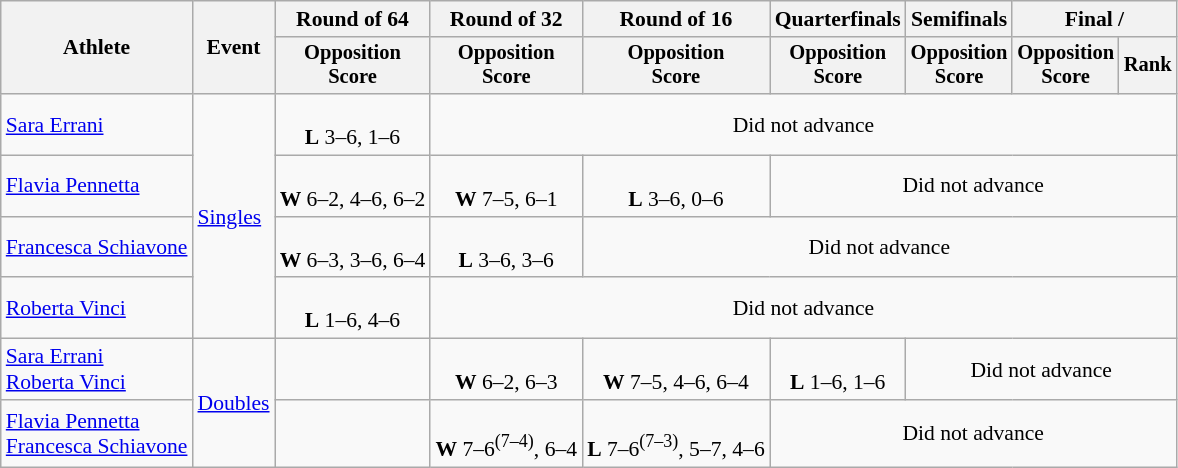<table class=wikitable style="font-size:90%">
<tr>
<th rowspan="2">Athlete</th>
<th rowspan="2">Event</th>
<th>Round of 64</th>
<th>Round of 32</th>
<th>Round of 16</th>
<th>Quarterfinals</th>
<th>Semifinals</th>
<th colspan=2>Final / </th>
</tr>
<tr style="font-size:95%">
<th>Opposition<br>Score</th>
<th>Opposition<br>Score</th>
<th>Opposition<br>Score</th>
<th>Opposition<br>Score</th>
<th>Opposition<br>Score</th>
<th>Opposition<br>Score</th>
<th>Rank</th>
</tr>
<tr align=center>
<td align=left><a href='#'>Sara Errani</a></td>
<td align=left rowspan=4><a href='#'>Singles</a></td>
<td><br><strong>L</strong> 3–6, 1–6</td>
<td colspan=6>Did not advance</td>
</tr>
<tr align=center>
<td align=left><a href='#'>Flavia Pennetta</a></td>
<td><br><strong>W</strong> 6–2, 4–6, 6–2</td>
<td><br><strong>W</strong> 7–5, 6–1</td>
<td><br><strong>L</strong> 3–6, 0–6</td>
<td colspan=4>Did not advance</td>
</tr>
<tr align=center>
<td align=left><a href='#'>Francesca Schiavone</a></td>
<td><br><strong>W</strong> 6–3, 3–6, 6–4</td>
<td><br><strong>L</strong> 3–6, 3–6</td>
<td colspan=5>Did not advance</td>
</tr>
<tr align=center>
<td align=left><a href='#'>Roberta Vinci</a></td>
<td><br><strong>L</strong> 1–6, 4–6</td>
<td colspan=6>Did not advance</td>
</tr>
<tr align=center>
<td align=left><a href='#'>Sara Errani</a><br><a href='#'>Roberta Vinci</a></td>
<td align=left rowspan=2><a href='#'>Doubles</a></td>
<td></td>
<td><br><strong>W</strong> 6–2, 6–3</td>
<td><br><strong>W</strong> 7–5, 4–6, 6–4</td>
<td><br><strong>L</strong> 1–6, 1–6</td>
<td colspan=3>Did not advance</td>
</tr>
<tr align=center>
<td align=left><a href='#'>Flavia Pennetta</a><br><a href='#'>Francesca Schiavone</a></td>
<td></td>
<td> <br><strong>W</strong> 7–6<sup>(7–4)</sup>, 6–4</td>
<td> <br><strong>L</strong> 7–6<sup>(7–3)</sup>, 5–7, 4–6</td>
<td colspan=4>Did not advance</td>
</tr>
</table>
